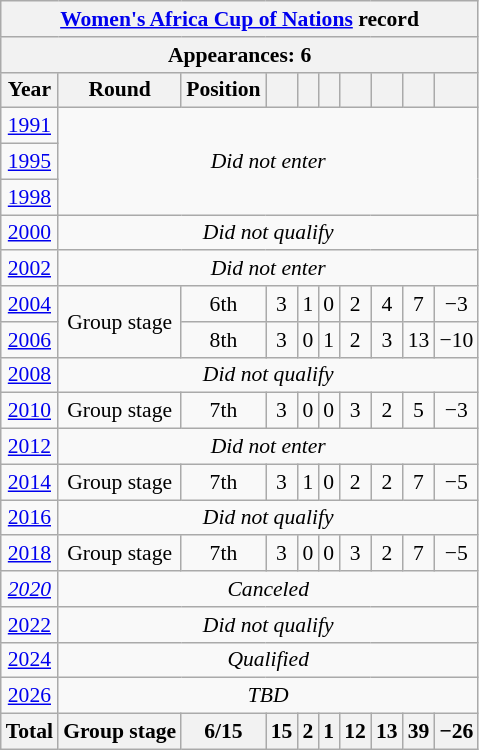<table class="wikitable" style="text-align: center;font-size:90%;">
<tr>
<th colspan=10><a href='#'>Women's Africa Cup of Nations</a> record</th>
</tr>
<tr>
<th colspan=10>Appearances: 6</th>
</tr>
<tr>
<th>Year</th>
<th>Round</th>
<th>Position</th>
<th></th>
<th></th>
<th></th>
<th></th>
<th></th>
<th></th>
<th></th>
</tr>
<tr>
<td><a href='#'>1991</a></td>
<td rowspan=3 colspan=9><em>Did not enter</em></td>
</tr>
<tr>
<td><a href='#'>1995</a></td>
</tr>
<tr>
<td> <a href='#'>1998</a></td>
</tr>
<tr>
<td> <a href='#'>2000</a></td>
<td colspan=9><em>Did not qualify</em></td>
</tr>
<tr>
<td> <a href='#'>2002</a></td>
<td colspan=9><em>Did not enter</em></td>
</tr>
<tr>
<td> <a href='#'>2004</a></td>
<td rowspan=2>Group stage</td>
<td>6th</td>
<td>3</td>
<td>1</td>
<td>0</td>
<td>2</td>
<td>4</td>
<td>7</td>
<td>−3</td>
</tr>
<tr>
<td> <a href='#'>2006</a></td>
<td>8th</td>
<td>3</td>
<td>0</td>
<td>1</td>
<td>2</td>
<td>3</td>
<td>13</td>
<td>−10</td>
</tr>
<tr>
<td> <a href='#'>2008</a></td>
<td colspan=9><em>Did not qualify</em></td>
</tr>
<tr>
<td> <a href='#'>2010</a></td>
<td>Group stage</td>
<td>7th</td>
<td>3</td>
<td>0</td>
<td>0</td>
<td>3</td>
<td>2</td>
<td>5</td>
<td>−3</td>
</tr>
<tr>
<td> <a href='#'>2012</a></td>
<td colspan=9><em>Did not enter</em></td>
</tr>
<tr>
<td> <a href='#'>2014</a></td>
<td>Group stage</td>
<td>7th</td>
<td>3</td>
<td>1</td>
<td>0</td>
<td>2</td>
<td>2</td>
<td>7</td>
<td>−5</td>
</tr>
<tr>
<td> <a href='#'>2016</a></td>
<td colspan=9><em>Did not qualify</em></td>
</tr>
<tr>
<td> <a href='#'>2018</a></td>
<td>Group stage</td>
<td>7th</td>
<td>3</td>
<td>0</td>
<td>0</td>
<td>3</td>
<td>2</td>
<td>7</td>
<td>−5</td>
</tr>
<tr>
<td> <em><a href='#'>2020</a></em></td>
<td colspan=9><em>Canceled</em></td>
</tr>
<tr>
<td> <a href='#'>2022</a></td>
<td colspan=9><em>Did not qualify</em></td>
</tr>
<tr>
<td> <a href='#'>2024</a></td>
<td colspan=9><em>Qualified</em></td>
</tr>
<tr>
<td> <a href='#'>2026</a></td>
<td colspan=9><em>TBD</em></td>
</tr>
<tr>
<th>Total</th>
<th>Group stage</th>
<th>6/15</th>
<th>15</th>
<th>2</th>
<th>1</th>
<th>12</th>
<th>13</th>
<th>39</th>
<th>−26</th>
</tr>
</table>
